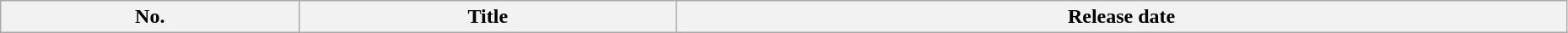<table class="wikitable" width="98%">
<tr>
<th>No.</th>
<th>Title</th>
<th>Release date<br>
 
 


</th>
</tr>
</table>
